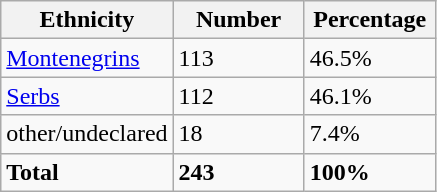<table class="wikitable">
<tr>
<th width="100px">Ethnicity</th>
<th width="80px">Number</th>
<th width="80px">Percentage</th>
</tr>
<tr>
<td><a href='#'>Montenegrins</a></td>
<td>113</td>
<td>46.5%</td>
</tr>
<tr>
<td><a href='#'>Serbs</a></td>
<td>112</td>
<td>46.1%</td>
</tr>
<tr>
<td>other/undeclared</td>
<td>18</td>
<td>7.4%</td>
</tr>
<tr>
<td><strong>Total</strong></td>
<td><strong>243</strong></td>
<td><strong>100%</strong></td>
</tr>
</table>
